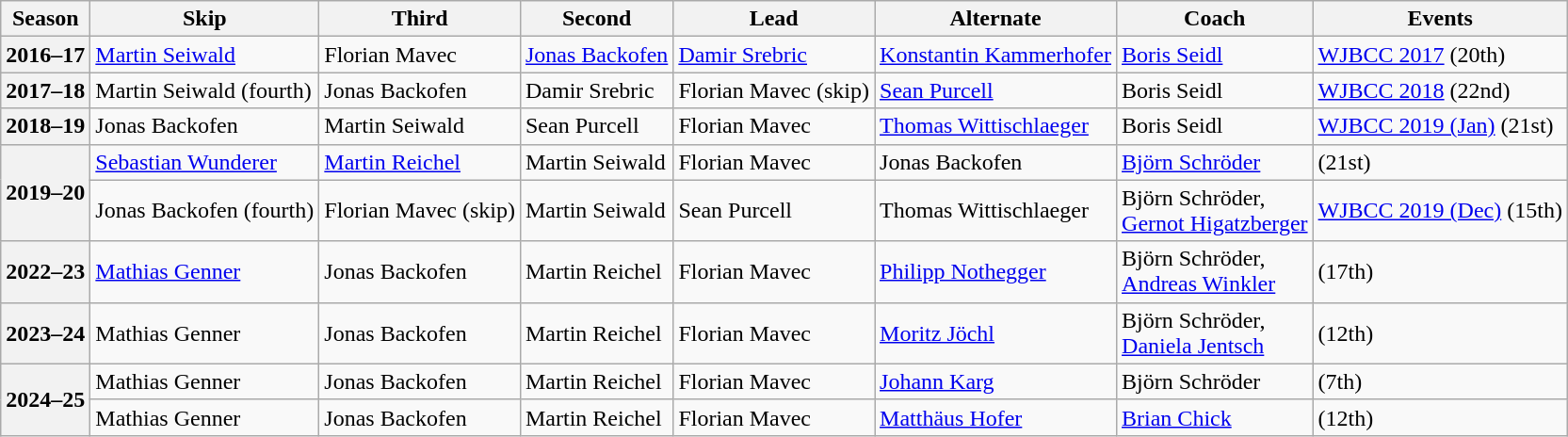<table class="wikitable">
<tr>
<th scope="col">Season</th>
<th scope="col">Skip</th>
<th scope="col">Third</th>
<th scope="col">Second</th>
<th scope="col">Lead</th>
<th scope="col">Alternate</th>
<th scope="col">Coach</th>
<th scope="col">Events</th>
</tr>
<tr>
<th scope="row">2016–17</th>
<td><a href='#'>Martin Seiwald</a></td>
<td>Florian Mavec</td>
<td><a href='#'>Jonas Backofen</a></td>
<td><a href='#'>Damir Srebric</a></td>
<td><a href='#'>Konstantin Kammerhofer</a></td>
<td><a href='#'>Boris Seidl</a></td>
<td><a href='#'>WJBCC 2017</a> (20th)</td>
</tr>
<tr>
<th scope="row">2017–18</th>
<td>Martin Seiwald (fourth)</td>
<td>Jonas Backofen</td>
<td>Damir Srebric</td>
<td>Florian Mavec (skip)</td>
<td><a href='#'>Sean Purcell</a></td>
<td>Boris Seidl</td>
<td><a href='#'>WJBCC 2018</a> (22nd)</td>
</tr>
<tr>
<th scope="row">2018–19</th>
<td>Jonas Backofen</td>
<td>Martin Seiwald</td>
<td>Sean Purcell</td>
<td>Florian Mavec</td>
<td><a href='#'>Thomas Wittischlaeger</a></td>
<td>Boris Seidl</td>
<td><a href='#'>WJBCC 2019 (Jan)</a> (21st)</td>
</tr>
<tr>
<th scope="row" rowspan="2">2019–20</th>
<td><a href='#'>Sebastian Wunderer</a></td>
<td><a href='#'>Martin Reichel</a></td>
<td>Martin Seiwald</td>
<td>Florian Mavec</td>
<td>Jonas Backofen</td>
<td><a href='#'>Björn Schröder</a></td>
<td> (21st)</td>
</tr>
<tr>
<td>Jonas Backofen (fourth)</td>
<td>Florian Mavec (skip)</td>
<td>Martin Seiwald</td>
<td>Sean Purcell</td>
<td>Thomas Wittischlaeger</td>
<td>Björn Schröder,<br><a href='#'>Gernot Higatzberger</a></td>
<td><a href='#'>WJBCC 2019 (Dec)</a> (15th)</td>
</tr>
<tr>
<th scope="row">2022–23</th>
<td><a href='#'>Mathias Genner</a></td>
<td>Jonas Backofen</td>
<td>Martin Reichel</td>
<td>Florian Mavec</td>
<td><a href='#'>Philipp Nothegger</a></td>
<td>Björn Schröder,<br><a href='#'>Andreas Winkler</a></td>
<td> (17th)</td>
</tr>
<tr>
<th scope="row">2023–24</th>
<td>Mathias Genner</td>
<td>Jonas Backofen</td>
<td>Martin Reichel</td>
<td>Florian Mavec</td>
<td><a href='#'>Moritz Jöchl</a></td>
<td>Björn Schröder,<br><a href='#'>Daniela Jentsch</a></td>
<td> (12th)</td>
</tr>
<tr>
<th scope="row" rowspan="2">2024–25</th>
<td>Mathias Genner</td>
<td>Jonas Backofen</td>
<td>Martin Reichel</td>
<td>Florian Mavec</td>
<td><a href='#'>Johann Karg</a></td>
<td>Björn Schröder</td>
<td> (7th)</td>
</tr>
<tr>
<td>Mathias Genner</td>
<td>Jonas Backofen</td>
<td>Martin Reichel</td>
<td>Florian Mavec</td>
<td><a href='#'>Matthäus Hofer</a></td>
<td><a href='#'>Brian Chick</a></td>
<td> (12th)</td>
</tr>
</table>
